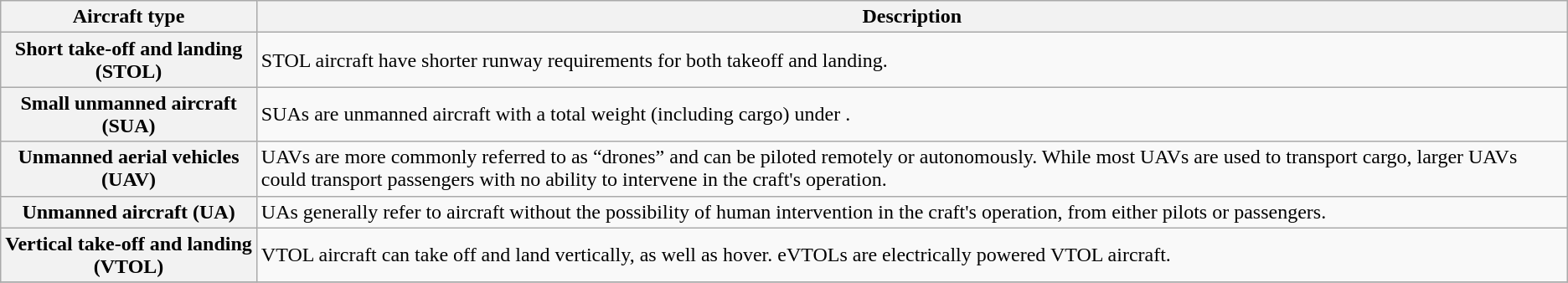<table class="wikitable">
<tr>
<th>Aircraft type</th>
<th>Description</th>
</tr>
<tr>
<th>Short take-off and landing (STOL)</th>
<td>STOL aircraft have shorter runway requirements for both takeoff and landing.</td>
</tr>
<tr>
<th>Small unmanned aircraft (SUA)</th>
<td>SUAs are unmanned aircraft with a total weight (including cargo) under .</td>
</tr>
<tr>
<th>Unmanned aerial vehicles (UAV)</th>
<td>UAVs are more commonly referred to as “drones” and can be piloted remotely or autonomously. While most UAVs are used to transport cargo, larger UAVs could transport passengers with no ability to intervene in the craft's operation.</td>
</tr>
<tr>
<th>Unmanned aircraft (UA)</th>
<td>UAs generally refer to aircraft without the possibility of human intervention in the craft's operation, from either pilots or passengers.</td>
</tr>
<tr>
<th>Vertical take-off and landing (VTOL)</th>
<td>VTOL aircraft can take off and land vertically, as well as hover. eVTOLs are electrically powered VTOL aircraft.</td>
</tr>
<tr>
</tr>
</table>
